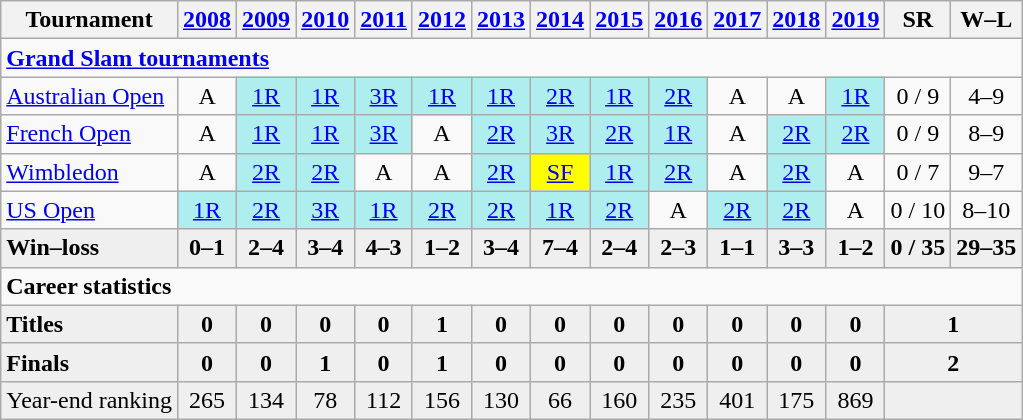<table class=wikitable style=text-align:center;>
<tr>
<th>Tournament</th>
<th><a href='#'>2008</a></th>
<th><a href='#'>2009</a></th>
<th><a href='#'>2010</a></th>
<th><a href='#'>2011</a></th>
<th><a href='#'>2012</a></th>
<th><a href='#'>2013</a></th>
<th><a href='#'>2014</a></th>
<th><a href='#'>2015</a></th>
<th><a href='#'>2016</a></th>
<th><a href='#'>2017</a></th>
<th><a href='#'>2018</a></th>
<th><a href='#'>2019</a></th>
<th>SR</th>
<th>W–L</th>
</tr>
<tr>
<td colspan=15 align=left><strong><a href='#'>Grand Slam tournaments</a></strong></td>
</tr>
<tr>
<td align=left><a href='#'>Australian Open</a></td>
<td>A</td>
<td bgcolor=afeeee><a href='#'>1R</a></td>
<td bgcolor=afeeee><a href='#'>1R</a></td>
<td bgcolor=afeeee><a href='#'>3R</a></td>
<td bgcolor=afeeee><a href='#'>1R</a></td>
<td bgcolor=afeeee><a href='#'>1R</a></td>
<td bgcolor=afeeee><a href='#'>2R</a></td>
<td bgcolor=afeeee><a href='#'>1R</a></td>
<td bgcolor=afeeee><a href='#'>2R</a></td>
<td>A</td>
<td>A</td>
<td bgcolor=afeeee><a href='#'>1R</a></td>
<td>0 / 9</td>
<td>4–9</td>
</tr>
<tr>
<td align=left><a href='#'>French Open</a></td>
<td>A</td>
<td bgcolor=afeeee><a href='#'>1R</a></td>
<td bgcolor=afeeee><a href='#'>1R</a></td>
<td bgcolor=afeeee><a href='#'>3R</a></td>
<td>A</td>
<td bgcolor=afeeee><a href='#'>2R</a></td>
<td bgcolor=afeeee><a href='#'>3R</a></td>
<td bgcolor=afeeee><a href='#'>2R</a></td>
<td bgcolor=afeeee><a href='#'>1R</a></td>
<td>A</td>
<td bgcolor=afeeee><a href='#'>2R</a></td>
<td bgcolor=afeeee><a href='#'>2R</a></td>
<td>0 / 9</td>
<td>8–9</td>
</tr>
<tr>
<td align=left><a href='#'>Wimbledon</a></td>
<td>A</td>
<td bgcolor=afeeee><a href='#'>2R</a></td>
<td bgcolor=afeeee><a href='#'>2R</a></td>
<td>A</td>
<td>A</td>
<td bgcolor=afeeee><a href='#'>2R</a></td>
<td bgcolor=yellow><a href='#'>SF</a></td>
<td bgcolor=afeeee><a href='#'>1R</a></td>
<td bgcolor=afeeee><a href='#'>2R</a></td>
<td>A</td>
<td bgcolor=afeeee><a href='#'>2R</a></td>
<td>A</td>
<td>0 / 7</td>
<td>9–7</td>
</tr>
<tr>
<td align=left><a href='#'>US Open</a></td>
<td bgcolor=afeeee><a href='#'>1R</a></td>
<td bgcolor=afeeee><a href='#'>2R</a></td>
<td bgcolor=afeeee><a href='#'>3R</a></td>
<td bgcolor=afeeee><a href='#'>1R</a></td>
<td bgcolor=afeeee><a href='#'>2R</a></td>
<td bgcolor=afeeee><a href='#'>2R</a></td>
<td bgcolor=afeeee><a href='#'>1R</a></td>
<td bgcolor=afeeee><a href='#'>2R</a></td>
<td>A</td>
<td bgcolor=afeeee><a href='#'>2R</a></td>
<td bgcolor=afeeee><a href='#'>2R</a></td>
<td>A</td>
<td>0 / 10</td>
<td>8–10</td>
</tr>
<tr style=background:#efefef;font-weight:bold>
<td style="text-align:left">Win–loss</td>
<td>0–1</td>
<td>2–4</td>
<td>3–4</td>
<td>4–3</td>
<td>1–2</td>
<td>3–4</td>
<td>7–4</td>
<td>2–4</td>
<td>2–3</td>
<td>1–1</td>
<td>3–3</td>
<td>1–2</td>
<td>0 / 35</td>
<td>29–35</td>
</tr>
<tr>
<td colspan=15 align=left><strong>Career statistics</strong></td>
</tr>
<tr style="font-weight:bold; background:#efefef;">
<td style="text-align:left">Titles</td>
<td>0</td>
<td>0</td>
<td>0</td>
<td>0</td>
<td>1</td>
<td>0</td>
<td>0</td>
<td>0</td>
<td>0</td>
<td>0</td>
<td>0</td>
<td>0</td>
<td colspan="2">1</td>
</tr>
<tr style=background:#efefef;font-weight:bold>
<td style="text-align:left">Finals</td>
<td>0</td>
<td>0</td>
<td>1</td>
<td>0</td>
<td>1</td>
<td>0</td>
<td>0</td>
<td>0</td>
<td>0</td>
<td>0</td>
<td>0</td>
<td>0</td>
<td colspan="2">2</td>
</tr>
<tr bgcolor=efefef>
<td align=left>Year-end ranking</td>
<td>265</td>
<td>134</td>
<td>78</td>
<td>112</td>
<td>156</td>
<td>130</td>
<td>66</td>
<td>160</td>
<td>235</td>
<td>401</td>
<td>175</td>
<td>869</td>
<td colspan="2"></td>
</tr>
</table>
